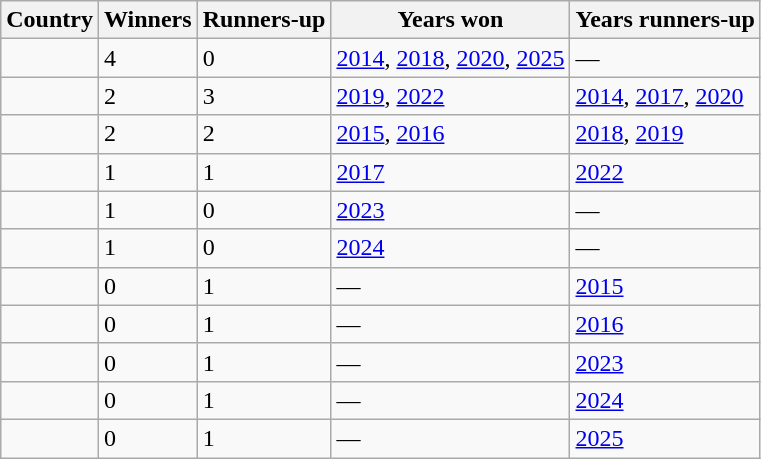<table class="wikitable">
<tr>
<th>Country</th>
<th>Winners</th>
<th>Runners-up</th>
<th>Years won</th>
<th>Years runners-up</th>
</tr>
<tr>
<td></td>
<td>4</td>
<td>0</td>
<td><a href='#'>2014</a>, <a href='#'>2018</a>, <a href='#'>2020</a>, <a href='#'>2025</a></td>
<td>—</td>
</tr>
<tr>
<td></td>
<td>2</td>
<td>3</td>
<td><a href='#'>2019</a>, <a href='#'>2022</a></td>
<td><a href='#'>2014</a>, <a href='#'>2017</a>, <a href='#'>2020</a></td>
</tr>
<tr>
<td></td>
<td>2</td>
<td>2</td>
<td><a href='#'>2015</a>, <a href='#'>2016</a></td>
<td><a href='#'>2018</a>, <a href='#'>2019</a></td>
</tr>
<tr>
<td></td>
<td>1</td>
<td>1</td>
<td><a href='#'>2017</a></td>
<td><a href='#'>2022</a></td>
</tr>
<tr>
<td></td>
<td>1</td>
<td>0</td>
<td><a href='#'>2023</a></td>
<td>—</td>
</tr>
<tr>
<td></td>
<td>1</td>
<td>0</td>
<td><a href='#'>2024</a></td>
<td>—</td>
</tr>
<tr>
<td></td>
<td>0</td>
<td>1</td>
<td>—</td>
<td><a href='#'>2015</a></td>
</tr>
<tr>
<td></td>
<td>0</td>
<td>1</td>
<td>—</td>
<td><a href='#'>2016</a></td>
</tr>
<tr>
<td></td>
<td>0</td>
<td>1</td>
<td>—</td>
<td><a href='#'>2023</a></td>
</tr>
<tr>
<td></td>
<td>0</td>
<td>1</td>
<td>—</td>
<td><a href='#'>2024</a></td>
</tr>
<tr>
<td></td>
<td>0</td>
<td>1</td>
<td>—</td>
<td><a href='#'>2025</a></td>
</tr>
</table>
